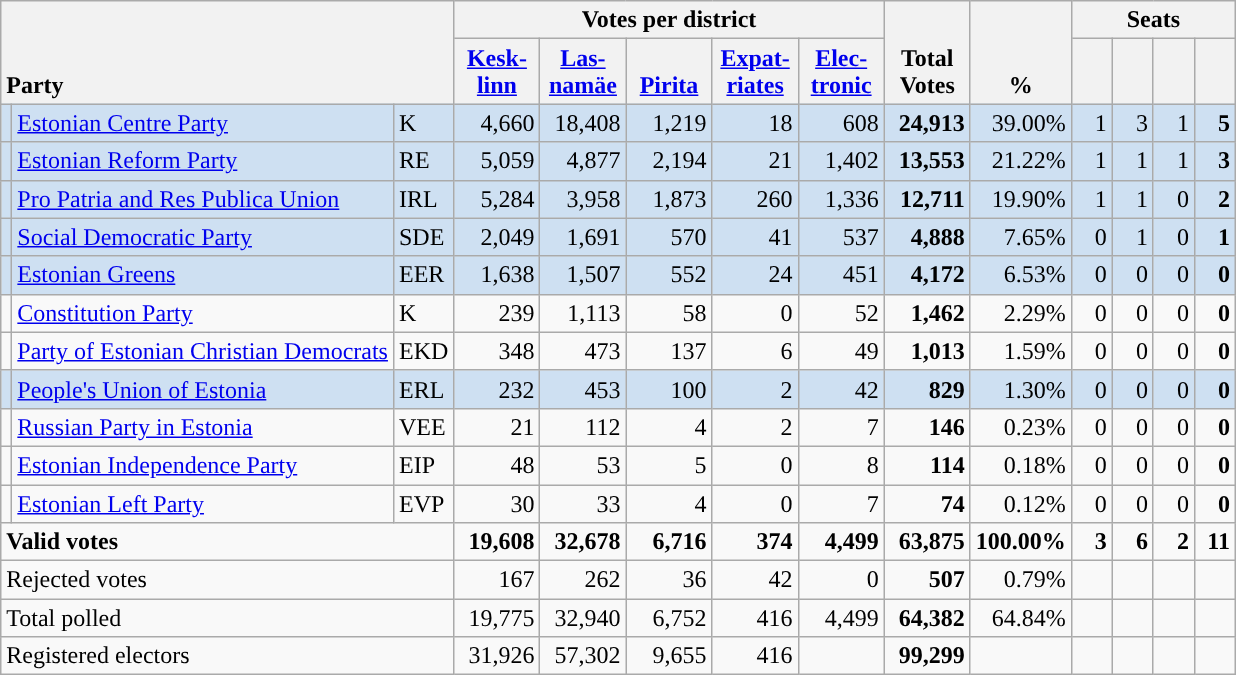<table class="wikitable" border="1" style="text-align:right;">
<tr>
<th style="text-align:left;" valign=bottom rowspan=2 colspan=3>Party</th>
<th colspan=5>Votes per district</th>
<th align=center valign=bottom rowspan=2 width="50">Total Votes</th>
<th align=center valign=bottom rowspan=2 width="50">%</th>
<th colspan=4>Seats</th>
</tr>
<tr>
<th align=center valign=bottom width="50"><a href='#'>Kesk- linn</a></th>
<th align=center valign=bottom width="50"><a href='#'>Las- namäe</a></th>
<th align=center valign=bottom width="50"><a href='#'>Pirita</a></th>
<th align=center valign=bottom width="50"><a href='#'>Expat- riates</a></th>
<th align=center valign=bottom width="50"><a href='#'>Elec- tronic</a></th>
<th align=center valign=bottom width="20"><small></small></th>
<th align=center valign=bottom width="20"><small></small></th>
<th align=center valign=bottom width="20"><small></small></th>
<th align=center valign=bottom width="20"><small></small></th>
</tr>
<tr style="background:#CEE0F2;">
<td style="background:"></td>
<td align=left><a href='#'>Estonian Centre Party</a></td>
<td align=left>K</td>
<td>4,660</td>
<td>18,408</td>
<td>1,219</td>
<td>18</td>
<td>608</td>
<td><strong>24,913</strong></td>
<td>39.00%</td>
<td>1</td>
<td>3</td>
<td>1</td>
<td><strong>5</strong></td>
</tr>
<tr style="background:#CEE0F2;">
<td style="background:"></td>
<td align=left><a href='#'>Estonian Reform Party</a></td>
<td align=left>RE</td>
<td>5,059</td>
<td>4,877</td>
<td>2,194</td>
<td>21</td>
<td>1,402</td>
<td><strong>13,553</strong></td>
<td>21.22%</td>
<td>1</td>
<td>1</td>
<td>1</td>
<td><strong>3</strong></td>
</tr>
<tr style="background:#CEE0F2;">
<td style="background:"></td>
<td align=left><a href='#'>Pro Patria and Res Publica Union</a></td>
<td align=left>IRL</td>
<td>5,284</td>
<td>3,958</td>
<td>1,873</td>
<td>260</td>
<td>1,336</td>
<td><strong>12,711</strong></td>
<td>19.90%</td>
<td>1</td>
<td>1</td>
<td>0</td>
<td><strong>2</strong></td>
</tr>
<tr style="background:#CEE0F2;">
<td style="background:"></td>
<td align=left><a href='#'>Social Democratic Party</a></td>
<td align=left>SDE</td>
<td>2,049</td>
<td>1,691</td>
<td>570</td>
<td>41</td>
<td>537</td>
<td><strong>4,888</strong></td>
<td>7.65%</td>
<td>0</td>
<td>1</td>
<td>0</td>
<td><strong>1</strong></td>
</tr>
<tr style="background:#CEE0F2;">
<td style="background:"></td>
<td align=left><a href='#'>Estonian Greens</a></td>
<td align=left>EER</td>
<td>1,638</td>
<td>1,507</td>
<td>552</td>
<td>24</td>
<td>451</td>
<td><strong>4,172</strong></td>
<td>6.53%</td>
<td>0</td>
<td>0</td>
<td>0</td>
<td><strong>0</strong></td>
</tr>
<tr>
<td style="background:"></td>
<td align=left><a href='#'>Constitution Party</a></td>
<td align=left>K</td>
<td>239</td>
<td>1,113</td>
<td>58</td>
<td>0</td>
<td>52</td>
<td><strong>1,462</strong></td>
<td>2.29%</td>
<td>0</td>
<td>0</td>
<td>0</td>
<td><strong>0</strong></td>
</tr>
<tr>
<td style="background:"></td>
<td align=left><a href='#'>Party of Estonian Christian Democrats</a></td>
<td align=left>EKD</td>
<td>348</td>
<td>473</td>
<td>137</td>
<td>6</td>
<td>49</td>
<td><strong>1,013</strong></td>
<td>1.59%</td>
<td>0</td>
<td>0</td>
<td>0</td>
<td><strong>0</strong></td>
</tr>
<tr style="background:#CEE0F2;">
<td style="background:"></td>
<td align=left><a href='#'>People's Union of Estonia</a></td>
<td align=left>ERL</td>
<td>232</td>
<td>453</td>
<td>100</td>
<td>2</td>
<td>42</td>
<td><strong>829</strong></td>
<td>1.30%</td>
<td>0</td>
<td>0</td>
<td>0</td>
<td><strong>0</strong></td>
</tr>
<tr>
<td></td>
<td align=left><a href='#'>Russian Party in Estonia</a></td>
<td align=left>VEE</td>
<td>21</td>
<td>112</td>
<td>4</td>
<td>2</td>
<td>7</td>
<td><strong>146</strong></td>
<td>0.23%</td>
<td>0</td>
<td>0</td>
<td>0</td>
<td><strong>0</strong></td>
</tr>
<tr>
<td style="background:"></td>
<td align=left><a href='#'>Estonian Independence Party</a></td>
<td align=left>EIP</td>
<td>48</td>
<td>53</td>
<td>5</td>
<td>0</td>
<td>8</td>
<td><strong>114</strong></td>
<td>0.18%</td>
<td>0</td>
<td>0</td>
<td>0</td>
<td><strong>0</strong></td>
</tr>
<tr>
<td style="background:"></td>
<td align=left><a href='#'>Estonian Left Party</a></td>
<td align=left>EVP</td>
<td>30</td>
<td>33</td>
<td>4</td>
<td>0</td>
<td>7</td>
<td><strong>74</strong></td>
<td>0.12%</td>
<td>0</td>
<td>0</td>
<td>0</td>
<td><strong>0</strong></td>
</tr>
<tr style="font-weight:bold">
<td align=left colspan=3>Valid votes</td>
<td>19,608</td>
<td>32,678</td>
<td>6,716</td>
<td>374</td>
<td>4,499</td>
<td>63,875</td>
<td>100.00%</td>
<td>3</td>
<td>6</td>
<td>2</td>
<td>11</td>
</tr>
<tr>
<td align=left colspan=3>Rejected votes</td>
<td>167</td>
<td>262</td>
<td>36</td>
<td>42</td>
<td>0</td>
<td><strong>507</strong></td>
<td>0.79%</td>
<td></td>
<td></td>
<td></td>
<td></td>
</tr>
<tr>
<td align=left colspan=3>Total polled</td>
<td>19,775</td>
<td>32,940</td>
<td>6,752</td>
<td>416</td>
<td>4,499</td>
<td><strong>64,382</strong></td>
<td>64.84%</td>
<td></td>
<td></td>
<td></td>
<td></td>
</tr>
<tr>
<td align=left colspan=3>Registered electors</td>
<td>31,926</td>
<td>57,302</td>
<td>9,655</td>
<td>416</td>
<td></td>
<td><strong>99,299</strong></td>
<td></td>
<td></td>
<td></td>
<td></td>
<td></td>
</tr>
</table>
